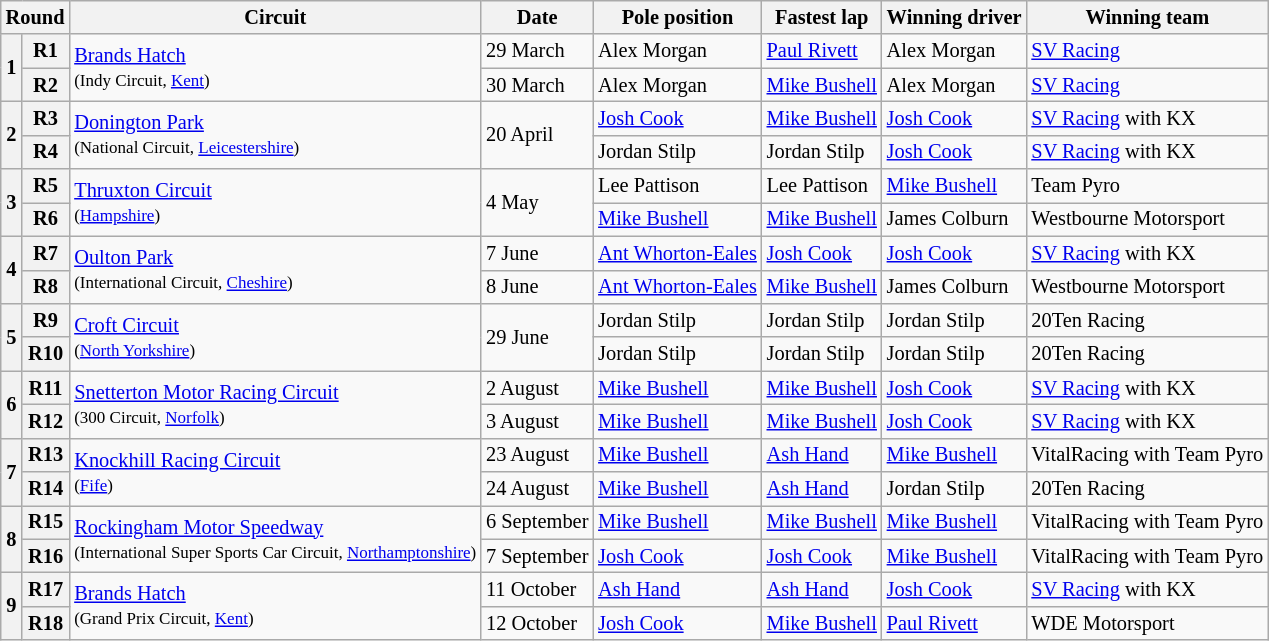<table class="wikitable" style="font-size: 85%">
<tr>
<th colspan=2>Round</th>
<th>Circuit</th>
<th>Date</th>
<th>Pole position</th>
<th>Fastest lap</th>
<th>Winning driver</th>
<th>Winning team</th>
</tr>
<tr>
<th rowspan=2>1</th>
<th>R1</th>
<td rowspan=2><a href='#'>Brands Hatch</a><br><small>(Indy Circuit, <a href='#'>Kent</a>)</small></td>
<td>29 March</td>
<td>Alex Morgan</td>
<td><a href='#'>Paul Rivett</a></td>
<td>Alex Morgan</td>
<td><a href='#'>SV Racing</a></td>
</tr>
<tr>
<th>R2</th>
<td>30 March</td>
<td>Alex Morgan</td>
<td><a href='#'>Mike Bushell</a></td>
<td>Alex Morgan</td>
<td><a href='#'>SV Racing</a></td>
</tr>
<tr>
<th rowspan=2>2</th>
<th>R3</th>
<td rowspan=2><a href='#'>Donington Park</a><br><small>(National Circuit, <a href='#'>Leicestershire</a>)</small></td>
<td rowspan=2>20 April</td>
<td><a href='#'>Josh Cook</a></td>
<td><a href='#'>Mike Bushell</a></td>
<td><a href='#'>Josh Cook</a></td>
<td><a href='#'>SV Racing</a> with KX</td>
</tr>
<tr>
<th>R4</th>
<td>Jordan Stilp</td>
<td>Jordan Stilp</td>
<td><a href='#'>Josh Cook</a></td>
<td><a href='#'>SV Racing</a> with KX</td>
</tr>
<tr>
<th rowspan=2>3</th>
<th>R5</th>
<td rowspan=2><a href='#'>Thruxton Circuit</a><br><small>(<a href='#'>Hampshire</a>)</small></td>
<td rowspan=2>4 May</td>
<td>Lee Pattison</td>
<td>Lee Pattison</td>
<td><a href='#'>Mike Bushell</a></td>
<td>Team Pyro</td>
</tr>
<tr>
<th>R6</th>
<td><a href='#'>Mike Bushell</a></td>
<td><a href='#'>Mike Bushell</a></td>
<td>James Colburn</td>
<td>Westbourne Motorsport</td>
</tr>
<tr>
<th rowspan=2>4</th>
<th>R7</th>
<td rowspan=2><a href='#'>Oulton Park</a><br><small>(International Circuit, <a href='#'>Cheshire</a>)</small></td>
<td>7 June</td>
<td><a href='#'>Ant Whorton-Eales</a></td>
<td><a href='#'>Josh Cook</a></td>
<td><a href='#'>Josh Cook</a></td>
<td><a href='#'>SV Racing</a> with KX</td>
</tr>
<tr>
<th>R8</th>
<td>8 June</td>
<td><a href='#'>Ant Whorton-Eales</a></td>
<td><a href='#'>Mike Bushell</a></td>
<td>James Colburn</td>
<td>Westbourne Motorsport</td>
</tr>
<tr>
<th rowspan=2>5</th>
<th>R9</th>
<td rowspan=2><a href='#'>Croft Circuit</a><br><small>(<a href='#'>North Yorkshire</a>)</small></td>
<td rowspan=2>29 June</td>
<td>Jordan Stilp</td>
<td>Jordan Stilp</td>
<td>Jordan Stilp</td>
<td>20Ten Racing</td>
</tr>
<tr>
<th>R10</th>
<td>Jordan Stilp</td>
<td>Jordan Stilp</td>
<td>Jordan Stilp</td>
<td>20Ten Racing</td>
</tr>
<tr>
<th rowspan=2>6</th>
<th>R11</th>
<td rowspan=2><a href='#'>Snetterton Motor Racing Circuit</a><br><small>(300 Circuit, <a href='#'>Norfolk</a>)</small></td>
<td>2 August</td>
<td><a href='#'>Mike Bushell</a></td>
<td><a href='#'>Mike Bushell</a></td>
<td><a href='#'>Josh Cook</a></td>
<td><a href='#'>SV Racing</a> with KX</td>
</tr>
<tr>
<th>R12</th>
<td>3 August</td>
<td><a href='#'>Mike Bushell</a></td>
<td><a href='#'>Mike Bushell</a></td>
<td><a href='#'>Josh Cook</a></td>
<td><a href='#'>SV Racing</a> with KX</td>
</tr>
<tr>
<th rowspan=2>7</th>
<th>R13</th>
<td rowspan=2><a href='#'>Knockhill Racing Circuit</a><br><small>(<a href='#'>Fife</a>)</small></td>
<td>23 August</td>
<td><a href='#'>Mike Bushell</a></td>
<td><a href='#'>Ash Hand</a></td>
<td><a href='#'>Mike Bushell</a></td>
<td>VitalRacing with Team Pyro</td>
</tr>
<tr>
<th>R14</th>
<td>24 August</td>
<td><a href='#'>Mike Bushell</a></td>
<td><a href='#'>Ash Hand</a></td>
<td>Jordan Stilp</td>
<td>20Ten Racing</td>
</tr>
<tr>
<th rowspan=2>8</th>
<th>R15</th>
<td rowspan=2><a href='#'>Rockingham Motor Speedway</a><br><small>(International Super Sports Car Circuit, <a href='#'>Northamptonshire</a>)</small></td>
<td>6 September</td>
<td><a href='#'>Mike Bushell</a></td>
<td><a href='#'>Mike Bushell</a></td>
<td><a href='#'>Mike Bushell</a></td>
<td>VitalRacing with Team Pyro</td>
</tr>
<tr>
<th>R16</th>
<td>7 September</td>
<td><a href='#'>Josh Cook</a></td>
<td><a href='#'>Josh Cook</a></td>
<td><a href='#'>Mike Bushell</a></td>
<td>VitalRacing with Team Pyro</td>
</tr>
<tr>
<th rowspan=2>9</th>
<th>R17</th>
<td rowspan=2><a href='#'>Brands Hatch</a><br><small>(Grand Prix Circuit, <a href='#'>Kent</a>)</small></td>
<td>11 October</td>
<td><a href='#'>Ash Hand</a></td>
<td><a href='#'>Ash Hand</a></td>
<td><a href='#'>Josh Cook</a></td>
<td><a href='#'>SV Racing</a> with KX</td>
</tr>
<tr>
<th>R18</th>
<td>12 October</td>
<td><a href='#'>Josh Cook</a></td>
<td><a href='#'>Mike Bushell</a></td>
<td><a href='#'>Paul Rivett</a></td>
<td>WDE Motorsport</td>
</tr>
</table>
